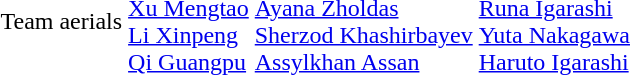<table>
<tr>
<td>Team aerials<br></td>
<td><br><a href='#'>Xu Mengtao</a><br><a href='#'>Li Xinpeng</a><br><a href='#'>Qi Guangpu</a></td>
<td><br><a href='#'>Ayana Zholdas</a><br><a href='#'>Sherzod Khashirbayev</a><br><a href='#'>Assylkhan Assan</a></td>
<td><br><a href='#'>Runa Igarashi</a><br><a href='#'>Yuta Nakagawa</a><br><a href='#'>Haruto Igarashi</a></td>
</tr>
</table>
